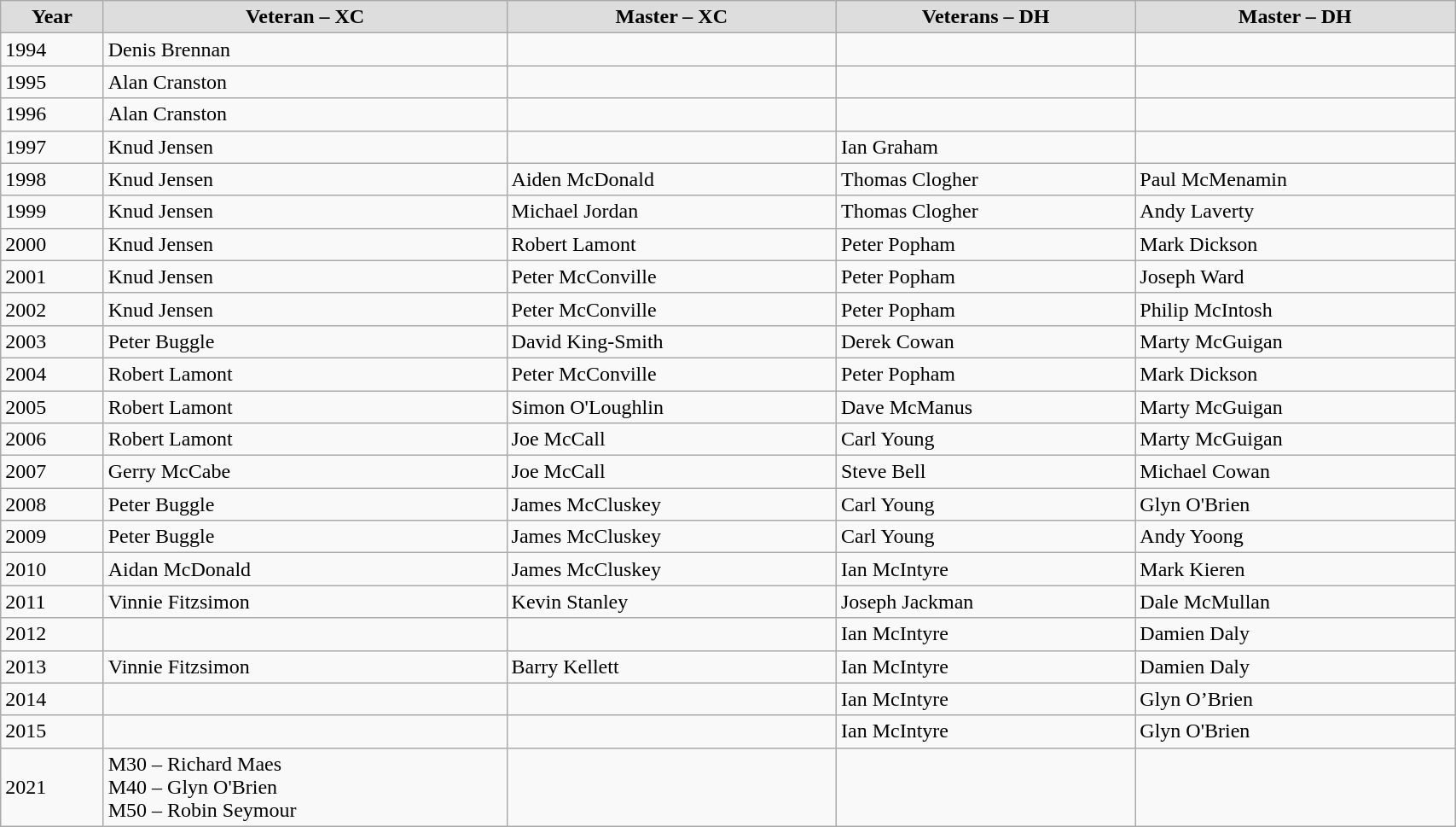<table class="wikitable" style="width: 90%; text-align:left;">
<tr>
<td style="background:#DDDDDD; font-weight:bold; text-align:center;">Year</td>
<td style="background:#DDDDDD; font-weight:bold; text-align:center;">Veteran – XC</td>
<td style="background:#DDDDDD; font-weight:bold; text-align:center;">Master – XC</td>
<td style="background:#DDDDDD; font-weight:bold; text-align:center;">Veterans – DH</td>
<td style="background:#DDDDDD; font-weight:bold; text-align:center;">Master – DH</td>
</tr>
<tr>
<td>1994</td>
<td>Denis Brennan</td>
<td></td>
<td></td>
<td></td>
</tr>
<tr>
<td>1995</td>
<td>Alan Cranston</td>
<td></td>
<td></td>
<td></td>
</tr>
<tr>
<td>1996</td>
<td>Alan Cranston</td>
<td></td>
<td></td>
<td></td>
</tr>
<tr>
<td>1997</td>
<td>Knud Jensen</td>
<td></td>
<td>Ian Graham</td>
<td></td>
</tr>
<tr>
<td>1998</td>
<td>Knud Jensen</td>
<td>Aiden McDonald</td>
<td>Thomas Clogher</td>
<td>Paul McMenamin</td>
</tr>
<tr>
<td>1999</td>
<td>Knud Jensen</td>
<td>Michael Jordan</td>
<td>Thomas Clogher</td>
<td>Andy Laverty</td>
</tr>
<tr>
<td>2000</td>
<td>Knud Jensen</td>
<td>Robert Lamont</td>
<td>Peter Popham</td>
<td>Mark Dickson</td>
</tr>
<tr>
<td>2001</td>
<td>Knud Jensen</td>
<td>Peter McConville</td>
<td>Peter Popham</td>
<td>Joseph Ward</td>
</tr>
<tr>
<td>2002</td>
<td>Knud Jensen</td>
<td>Peter McConville</td>
<td>Peter Popham</td>
<td>Philip McIntosh</td>
</tr>
<tr>
<td>2003</td>
<td>Peter Buggle</td>
<td>David King-Smith</td>
<td>Derek Cowan</td>
<td>Marty McGuigan</td>
</tr>
<tr>
<td>2004</td>
<td>Robert Lamont</td>
<td>Peter McConville</td>
<td>Peter Popham</td>
<td>Mark Dickson</td>
</tr>
<tr>
<td>2005</td>
<td>Robert Lamont</td>
<td>Simon O'Loughlin</td>
<td>Dave McManus</td>
<td>Marty McGuigan</td>
</tr>
<tr>
<td>2006</td>
<td>Robert Lamont</td>
<td>Joe McCall</td>
<td>Carl Young</td>
<td>Marty McGuigan</td>
</tr>
<tr>
<td>2007</td>
<td>Gerry McCabe</td>
<td>Joe McCall</td>
<td>Steve Bell</td>
<td>Michael Cowan</td>
</tr>
<tr>
<td>2008</td>
<td>Peter Buggle</td>
<td>James McCluskey</td>
<td>Carl Young</td>
<td>Glyn O'Brien</td>
</tr>
<tr>
<td>2009</td>
<td>Peter Buggle</td>
<td>James McCluskey</td>
<td>Carl Young</td>
<td>Andy Yoong</td>
</tr>
<tr>
<td>2010</td>
<td>Aidan McDonald</td>
<td>James McCluskey</td>
<td>Ian McIntyre</td>
<td>Mark Kieren</td>
</tr>
<tr>
<td>2011</td>
<td>Vinnie Fitzsimon</td>
<td>Kevin Stanley</td>
<td>Joseph Jackman</td>
<td>Dale McMullan</td>
</tr>
<tr>
<td>2012</td>
<td></td>
<td></td>
<td>Ian McIntyre</td>
<td>Damien Daly</td>
</tr>
<tr>
<td>2013</td>
<td>Vinnie Fitzsimon</td>
<td>Barry Kellett</td>
<td>Ian McIntyre</td>
<td>Damien Daly</td>
</tr>
<tr>
<td>2014</td>
<td></td>
<td></td>
<td>Ian McIntyre</td>
<td>Glyn O’Brien</td>
</tr>
<tr>
<td>2015</td>
<td></td>
<td></td>
<td>Ian McIntyre</td>
<td>Glyn O'Brien</td>
</tr>
<tr>
<td>2021</td>
<td>M30 – Richard Maes<br>M40 – Glyn O'Brien<br>M50 – Robin Seymour</td>
<td></td>
<td></td>
<td></td>
</tr>
</table>
